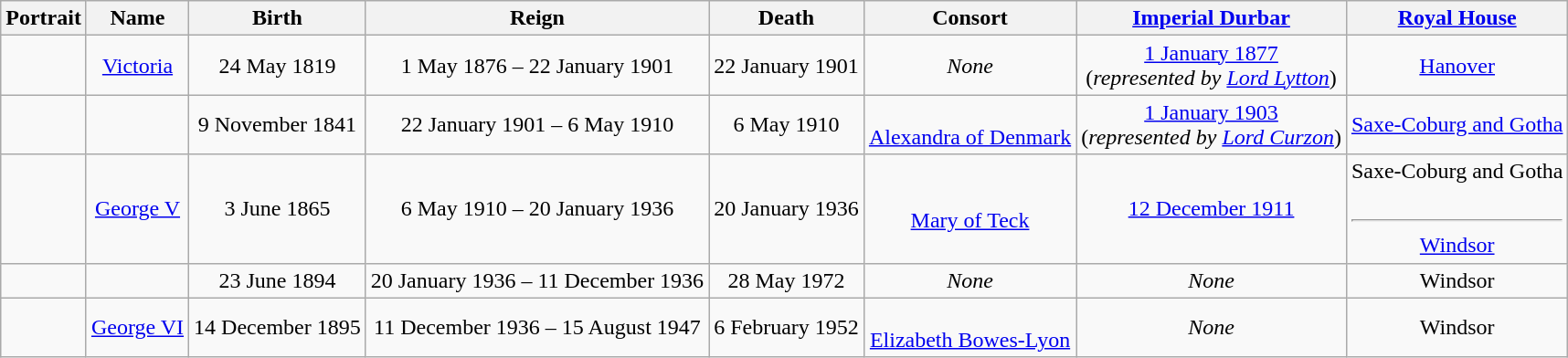<table class="wikitable" style="text-align: center;">
<tr>
<th>Portrait</th>
<th>Name</th>
<th>Birth</th>
<th>Reign</th>
<th>Death</th>
<th>Consort</th>
<th><a href='#'>Imperial Durbar</a></th>
<th><a href='#'>Royal House</a></th>
</tr>
<tr>
<td></td>
<td><a href='#'>Victoria</a></td>
<td>24 May 1819</td>
<td>1 May 1876 – 22 January 1901</td>
<td>22 January 1901</td>
<td><em>None</em></td>
<td><a href='#'>1 January 1877</a><br>(<em>represented by <a href='#'>Lord Lytton</a></em>)</td>
<td><a href='#'>Hanover</a></td>
</tr>
<tr>
<td></td>
<td></td>
<td>9 November 1841</td>
<td>22 January 1901 – 6 May 1910</td>
<td>6 May 1910</td>
<td><br><a href='#'>Alexandra of Denmark</a></td>
<td><a href='#'>1 January 1903</a><br>(<em>represented by <a href='#'>Lord Curzon</a></em>)</td>
<td><a href='#'>Saxe-Coburg and Gotha</a></td>
</tr>
<tr>
<td></td>
<td><a href='#'>George V</a></td>
<td>3 June 1865</td>
<td>6 May 1910 – 20 January 1936</td>
<td>20 January 1936</td>
<td><br><a href='#'>Mary of Teck</a></td>
<td><a href='#'>12 December 1911</a></td>
<td>Saxe-Coburg and Gotha<br><br><hr><a href='#'>Windsor</a><br></td>
</tr>
<tr>
<td></td>
<td></td>
<td>23 June 1894</td>
<td>20 January 1936 – 11 December 1936</td>
<td>28 May 1972</td>
<td><em>None</em></td>
<td><em>None</em></td>
<td>Windsor</td>
</tr>
<tr>
<td></td>
<td><a href='#'>George VI</a></td>
<td>14 December 1895</td>
<td>11 December 1936 – 15 August 1947</td>
<td>6 February 1952</td>
<td><br><a href='#'>Elizabeth Bowes-Lyon</a></td>
<td><em>None</em></td>
<td>Windsor</td>
</tr>
</table>
